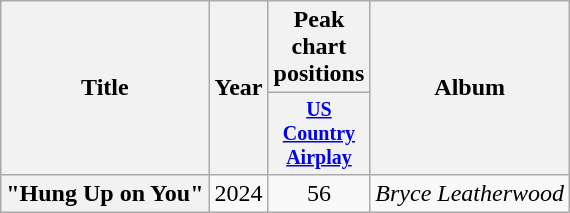<table class="wikitable plainrowheaders" style="text-align:center;">
<tr>
<th rowspan="2" scope="col">Title</th>
<th rowspan="2" scope="col">Year</th>
<th scope="col">Peak chart positions</th>
<th rowspan="2" scope="col">Album</th>
</tr>
<tr style="font-size:smaller;">
<th style="width:50px;"><a href='#'>US Country Airplay</a><br></th>
</tr>
<tr>
<th scope="row">"Hung Up on You"</th>
<td>2024</td>
<td>56</td>
<td><em>Bryce Leatherwood</em></td>
</tr>
</table>
